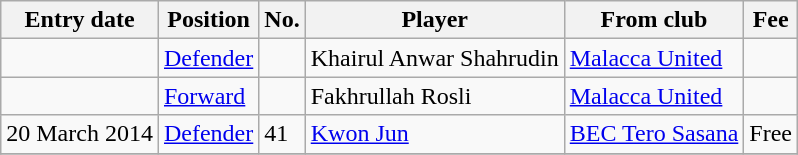<table class="wikitable sortable">
<tr>
<th>Entry date</th>
<th>Position</th>
<th>No.</th>
<th>Player</th>
<th>From club</th>
<th>Fee</th>
</tr>
<tr>
<td></td>
<td align="left"><a href='#'>Defender</a></td>
<td align="left"></td>
<td align="left"> Khairul Anwar Shahrudin</td>
<td align="left"> <a href='#'>Malacca United</a></td>
<td align=right></td>
</tr>
<tr>
<td></td>
<td align="left"><a href='#'>Forward</a></td>
<td align="left"></td>
<td align="left"> Fakhrullah Rosli</td>
<td align="left"> <a href='#'>Malacca United</a></td>
<td align=right></td>
</tr>
<tr>
<td align="left">20 March 2014</td>
<td align="left"><a href='#'>Defender</a></td>
<td align="left">41</td>
<td align="left"> <a href='#'>Kwon Jun</a></td>
<td align="left"> <a href='#'>BEC Tero Sasana</a></td>
<td align="left">Free</td>
</tr>
<tr>
</tr>
</table>
